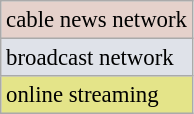<table class="wikitable" style="font-size:95%;">
<tr style="background:#e5d1cb;">
<td>cable news network</td>
</tr>
<tr style="background:#dfe2e9;">
<td>broadcast network</td>
</tr>
<tr style="background:#E4E489;">
<td>online streaming</td>
</tr>
</table>
